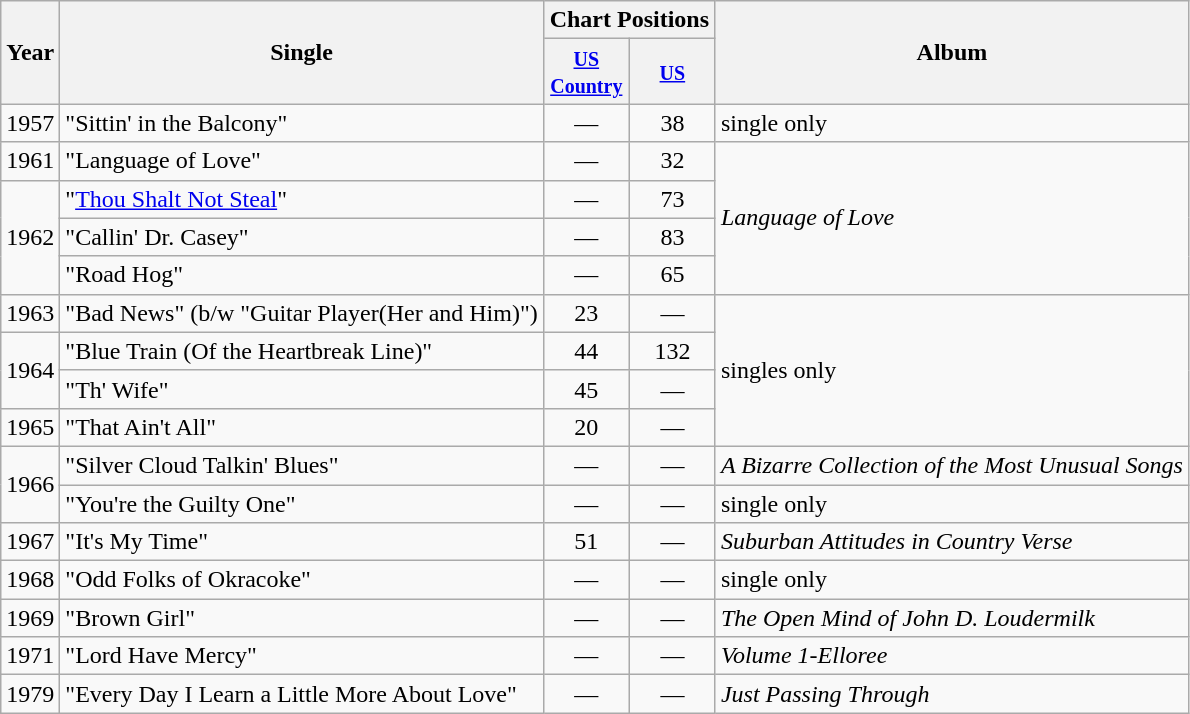<table class="wikitable">
<tr>
<th rowspan="2">Year</th>
<th rowspan="2">Single</th>
<th colspan="2">Chart Positions</th>
<th rowspan="2">Album</th>
</tr>
<tr>
<th style="width:50px;"><small><a href='#'>US Country</a></small></th>
<th style="width:50px;"><small><a href='#'>US</a></small><br></th>
</tr>
<tr>
<td>1957</td>
<td>"Sittin' in the Balcony"</td>
<td style="text-align:center;">—</td>
<td style="text-align:center;">38</td>
<td>single only</td>
</tr>
<tr>
<td>1961</td>
<td>"Language of Love"</td>
<td style="text-align:center;">—</td>
<td style="text-align:center;">32</td>
<td rowspan="4"><em>Language of Love</em></td>
</tr>
<tr>
<td rowspan="3">1962</td>
<td>"<a href='#'>Thou Shalt Not Steal</a>"</td>
<td style="text-align:center;">—</td>
<td style="text-align:center;">73</td>
</tr>
<tr>
<td>"Callin' Dr. Casey"</td>
<td style="text-align:center;">—</td>
<td style="text-align:center;">83</td>
</tr>
<tr>
<td>"Road Hog"</td>
<td style="text-align:center;">—</td>
<td style="text-align:center;">65</td>
</tr>
<tr>
<td>1963</td>
<td>"Bad News" (b/w "Guitar Player(Her and Him)")</td>
<td style="text-align:center;">23</td>
<td style="text-align:center;">—</td>
<td rowspan="4">singles only</td>
</tr>
<tr>
<td rowspan="2">1964</td>
<td>"Blue Train (Of the Heartbreak Line)"</td>
<td style="text-align:center;">44</td>
<td style="text-align:center;">132</td>
</tr>
<tr>
<td>"Th' Wife"</td>
<td style="text-align:center;">45</td>
<td style="text-align:center;">—</td>
</tr>
<tr>
<td>1965</td>
<td>"That Ain't All"</td>
<td style="text-align:center;">20</td>
<td style="text-align:center;">—</td>
</tr>
<tr>
<td rowspan="2">1966</td>
<td>"Silver Cloud Talkin' Blues"</td>
<td style="text-align:center;">—</td>
<td style="text-align:center;">—</td>
<td><em>A Bizarre Collection of the Most Unusual Songs</em></td>
</tr>
<tr>
<td>"You're the Guilty One"</td>
<td style="text-align:center;">—</td>
<td style="text-align:center;">—</td>
<td>single only</td>
</tr>
<tr>
<td>1967</td>
<td>"It's My Time"</td>
<td style="text-align:center;">51</td>
<td style="text-align:center;">—</td>
<td><em>Suburban Attitudes in Country Verse</em></td>
</tr>
<tr>
<td>1968</td>
<td>"Odd Folks of Okracoke"</td>
<td style="text-align:center;">—</td>
<td style="text-align:center;">—</td>
<td>single only</td>
</tr>
<tr>
<td>1969</td>
<td>"Brown Girl"</td>
<td style="text-align:center;">—</td>
<td style="text-align:center;">—</td>
<td><em>The Open Mind of John D. Loudermilk</em></td>
</tr>
<tr>
<td>1971</td>
<td>"Lord Have Mercy"</td>
<td style="text-align:center;">—</td>
<td style="text-align:center;">—</td>
<td><em>Volume 1-Elloree</em></td>
</tr>
<tr>
<td>1979</td>
<td>"Every Day I Learn a Little More About Love"</td>
<td style="text-align:center;">—</td>
<td style="text-align:center;">—</td>
<td><em>Just Passing Through</em></td>
</tr>
</table>
